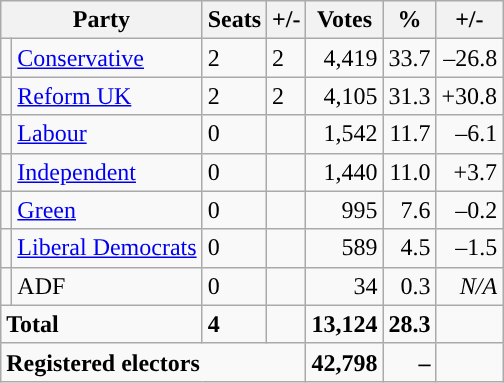<table class="wikitable sortable">
<tr>
<th colspan="2">Party</th>
<th>Seats</th>
<th>+/-</th>
<th>Votes</th>
<th>%</th>
<th>+/-</th>
</tr>
<tr>
<td style="background-color: "></td>
<td><a href='#'>Conservative</a></td>
<td>2</td>
<td> 2</td>
<td style="text-align:right;">4,419</td>
<td style="text-align:right;">33.7</td>
<td style="text-align:right;">–26.8</td>
</tr>
<tr>
<td style="background-color: "></td>
<td><a href='#'>Reform UK</a></td>
<td>2</td>
<td> 2</td>
<td style="text-align:right;">4,105</td>
<td style="text-align:right;">31.3</td>
<td style="text-align:right;">+30.8</td>
</tr>
<tr>
<td style="background-color: "></td>
<td><a href='#'>Labour</a></td>
<td>0</td>
<td></td>
<td style="text-align:right;">1,542</td>
<td style="text-align:right;">11.7</td>
<td style="text-align:right;">–6.1</td>
</tr>
<tr>
<td style="background-color: "></td>
<td><a href='#'>Independent</a></td>
<td>0</td>
<td></td>
<td style="text-align:right;">1,440</td>
<td style="text-align:right;">11.0</td>
<td style="text-align:right;">+3.7</td>
</tr>
<tr>
<td style="background-color: "></td>
<td><a href='#'>Green</a></td>
<td>0</td>
<td></td>
<td style="text-align:right;">995</td>
<td style="text-align:right;">7.6</td>
<td style="text-align:right;">–0.2</td>
</tr>
<tr>
<td style="background-color: "></td>
<td><a href='#'>Liberal Democrats</a></td>
<td>0</td>
<td></td>
<td style="text-align:right;">589</td>
<td style="text-align:right;">4.5</td>
<td style="text-align:right;">–1.5</td>
</tr>
<tr>
<td style="background-color: "></td>
<td>ADF</td>
<td>0</td>
<td></td>
<td style="text-align:right;">34</td>
<td style="text-align:right;">0.3</td>
<td style="text-align:right;"><em>N/A</em></td>
</tr>
<tr>
<td colspan="2"><strong>Total</strong></td>
<td><strong>4</strong></td>
<td></td>
<td style="text-align:right;"><strong>13,124</strong></td>
<td style="text-align:right;"><strong>28.3</strong></td>
<td style="text-align:right;"></td>
</tr>
<tr>
<td colspan="4"><strong>Registered electors</strong></td>
<td style="text-align:right;"><strong>42,798</strong></td>
<td style="text-align:right;"><strong>–</strong></td>
<td style="text-align:right;"></td>
</tr>
</table>
